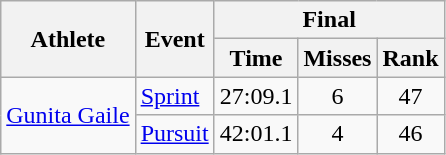<table class="wikitable">
<tr>
<th rowspan="2">Athlete</th>
<th rowspan="2">Event</th>
<th colspan="3">Final</th>
</tr>
<tr>
<th>Time</th>
<th>Misses</th>
<th>Rank</th>
</tr>
<tr>
<td rowspan="2"><a href='#'>Gunita Gaile</a></td>
<td><a href='#'>Sprint</a></td>
<td align="center">27:09.1</td>
<td align="center">6</td>
<td align="center">47</td>
</tr>
<tr>
<td><a href='#'>Pursuit</a></td>
<td align="center">42:01.1</td>
<td align="center">4</td>
<td align="center">46</td>
</tr>
</table>
